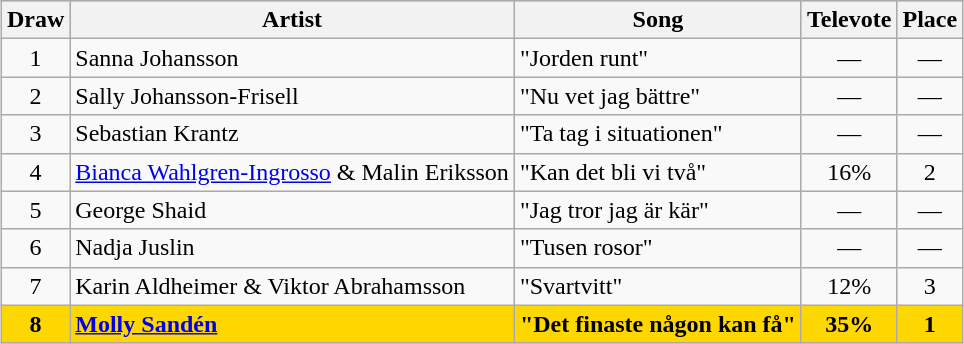<table class="sortable wikitable" style="margin: 1em auto 1em auto; text-align:center">
<tr bgcolor="#CCCCCC">
<th>Draw</th>
<th>Artist</th>
<th>Song</th>
<th>Televote</th>
<th>Place</th>
</tr>
<tr>
<td>1</td>
<td align="left">Sanna Johansson</td>
<td align="left">"Jorden runt"</td>
<td>—</td>
<td>—</td>
</tr>
<tr>
<td>2</td>
<td align="left">Sally Johansson-Frisell</td>
<td align="left">"Nu vet jag bättre"</td>
<td>—</td>
<td>—</td>
</tr>
<tr>
<td>3</td>
<td align="left">Sebastian Krantz</td>
<td align="left">"Ta tag i situationen"</td>
<td>—</td>
<td>—</td>
</tr>
<tr>
<td>4</td>
<td align="left"><a href='#'>Bianca Wahlgren-Ingrosso</a> & Malin Eriksson</td>
<td align="left">"Kan det bli vi två"</td>
<td>16%</td>
<td>2</td>
</tr>
<tr>
<td>5</td>
<td align="left">George Shaid</td>
<td align="left">"Jag tror jag är kär"</td>
<td>—</td>
<td>—</td>
</tr>
<tr>
<td>6</td>
<td align="left">Nadja Juslin</td>
<td align="left">"Tusen rosor"</td>
<td>—</td>
<td>—</td>
</tr>
<tr>
<td>7</td>
<td align="left">Karin Aldheimer & Viktor Abrahamsson</td>
<td align="left">"Svartvitt"</td>
<td>12%</td>
<td>3</td>
</tr>
<tr style="font-weight:bold; background:gold;">
<td>8</td>
<td align="left"><strong><a href='#'>Molly Sandén</a></strong></td>
<td align="left"><strong>"Det finaste någon kan få"</strong></td>
<td><strong>35%</strong></td>
<td><strong>1</strong></td>
</tr>
</table>
